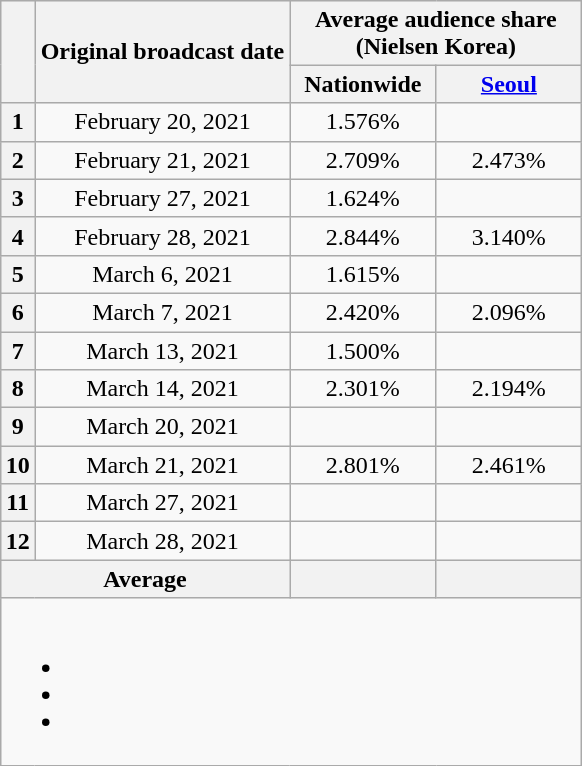<table class="wikitable" style="text-align:center;max-width:450px; margin-left: auto; margin-right: auto; border: none;">
<tr>
</tr>
<tr>
<th rowspan="2"></th>
<th rowspan="2">Original broadcast date</th>
<th colspan="2">Average audience share<br>(Nielsen Korea)</th>
</tr>
<tr>
<th width="90">Nationwide</th>
<th width="90"><a href='#'>Seoul</a></th>
</tr>
<tr>
<th>1</th>
<td>February 20, 2021</td>
<td>1.576%</td>
<td><strong></strong></td>
</tr>
<tr>
<th>2</th>
<td>February 21, 2021</td>
<td>2.709%</td>
<td>2.473%</td>
</tr>
<tr>
<th>3</th>
<td>February 27, 2021</td>
<td>1.624%</td>
<td></td>
</tr>
<tr>
<th>4</th>
<td>February 28, 2021</td>
<td>2.844%</td>
<td>3.140%</td>
</tr>
<tr>
<th>5</th>
<td>March 6, 2021</td>
<td>1.615%</td>
<td></td>
</tr>
<tr>
<th>6</th>
<td>March 7, 2021</td>
<td>2.420%</td>
<td>2.096%</td>
</tr>
<tr>
<th>7</th>
<td>March 13, 2021</td>
<td>1.500%</td>
<td></td>
</tr>
<tr>
<th>8</th>
<td>March 14, 2021</td>
<td>2.301%</td>
<td>2.194%</td>
</tr>
<tr>
<th>9</th>
<td>March 20, 2021</td>
<td><strong></strong></td>
<td></td>
</tr>
<tr>
<th>10</th>
<td>March 21, 2021</td>
<td>2.801%</td>
<td>2.461%</td>
</tr>
<tr>
<th>11</th>
<td>March 27, 2021</td>
<td></td>
<td></td>
</tr>
<tr>
<th>12</th>
<td>March 28, 2021</td>
<td><strong></strong></td>
<td><strong></strong></td>
</tr>
<tr>
<th colspan="2">Average</th>
<th></th>
<th></th>
</tr>
<tr>
<td colspan="4"><br><ul><li></li><li></li><li></li></ul></td>
</tr>
</table>
